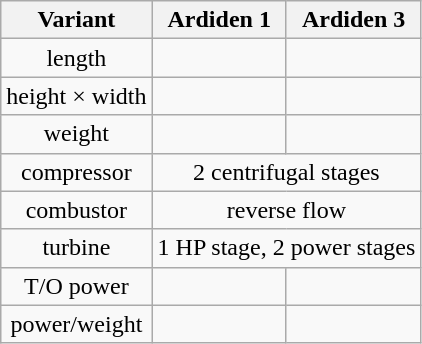<table class="wikitable" style="text-align:center">
<tr>
<th>Variant</th>
<th>Ardiden 1</th>
<th>Ardiden 3</th>
</tr>
<tr>
<td>length</td>
<td></td>
<td></td>
</tr>
<tr>
<td>height × width</td>
<td></td>
<td></td>
</tr>
<tr>
<td>weight</td>
<td></td>
<td></td>
</tr>
<tr>
<td>compressor</td>
<td colspan=2>2 centrifugal stages</td>
</tr>
<tr>
<td>combustor</td>
<td colspan=2>reverse flow</td>
</tr>
<tr>
<td>turbine</td>
<td colspan=2>1 HP stage, 2 power stages</td>
</tr>
<tr>
<td>T/O power</td>
<td></td>
<td></td>
</tr>
<tr>
<td>power/weight</td>
<td></td>
<td></td>
</tr>
</table>
